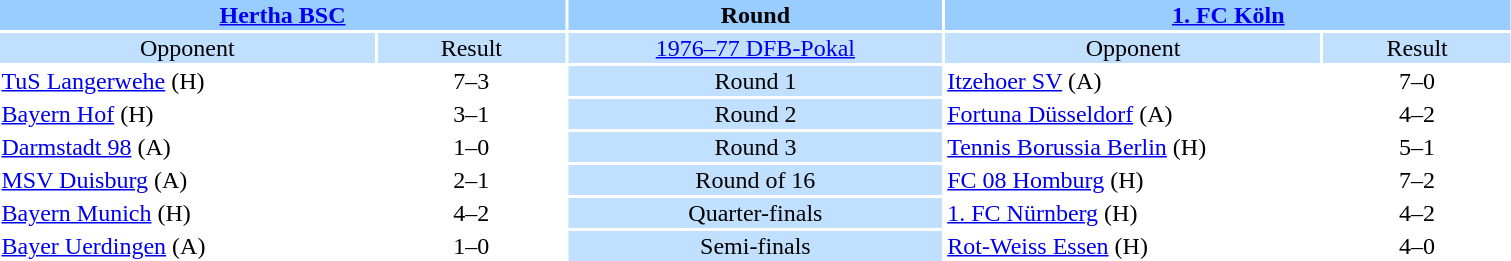<table style="width:80%; text-align:center;">
<tr style="vertical-align:top; background:#99CCFF;">
<th colspan="2"><a href='#'>Hertha BSC</a></th>
<th style="width:20%">Round</th>
<th colspan="2"><a href='#'>1. FC Köln</a></th>
</tr>
<tr style="vertical-align:top; background:#C1E0FF;">
<td style="width:20%">Opponent</td>
<td style="width:10%">Result</td>
<td><a href='#'>1976–77 DFB-Pokal</a></td>
<td style="width:20%">Opponent</td>
<td style="width:10%">Result</td>
</tr>
<tr>
<td align="left"><a href='#'>TuS Langerwehe</a> (H)</td>
<td>7–3</td>
<td style="background:#C1E0FF;">Round 1</td>
<td align="left"><a href='#'>Itzehoer SV</a> (A)</td>
<td>7–0</td>
</tr>
<tr>
<td align="left"><a href='#'>Bayern Hof</a> (H)</td>
<td>3–1</td>
<td style="background:#C1E0FF;">Round 2</td>
<td align="left"><a href='#'>Fortuna Düsseldorf</a> (A)</td>
<td>4–2 </td>
</tr>
<tr>
<td align="left"><a href='#'>Darmstadt 98</a> (A)</td>
<td>1–0 </td>
<td style="background:#C1E0FF;">Round 3</td>
<td align="left"><a href='#'>Tennis Borussia Berlin</a> (H)</td>
<td>5–1</td>
</tr>
<tr>
<td align="left"><a href='#'>MSV Duisburg</a> (A)</td>
<td>2–1</td>
<td style="background:#C1E0FF;">Round of 16</td>
<td align="left"><a href='#'>FC 08 Homburg</a> (H)</td>
<td>7–2</td>
</tr>
<tr>
<td align="left"><a href='#'>Bayern Munich</a> (H)</td>
<td>4–2 </td>
<td style="background:#C1E0FF;">Quarter-finals</td>
<td align="left"><a href='#'>1. FC Nürnberg</a> (H)</td>
<td>4–2</td>
</tr>
<tr>
<td align="left"><a href='#'>Bayer Uerdingen</a> (A)</td>
<td>1–0</td>
<td style="background:#C1E0FF;">Semi-finals</td>
<td align="left"><a href='#'>Rot-Weiss Essen</a> (H)</td>
<td>4–0</td>
</tr>
</table>
